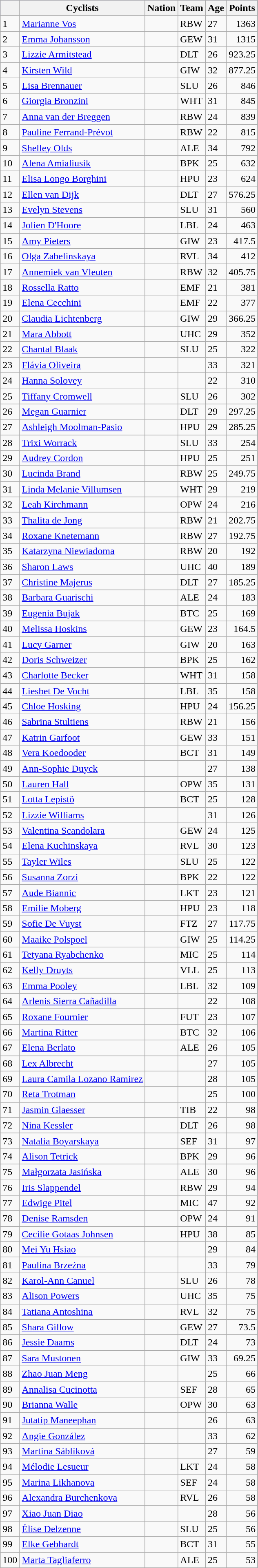<table class="wikitable sortable">
<tr style=background:#ccccff;>
<th></th>
<th>Cyclists</th>
<th>Nation</th>
<th>Team</th>
<th>Age</th>
<th>Points</th>
</tr>
<tr>
<td>1</td>
<td><a href='#'>Marianne Vos</a></td>
<td></td>
<td>RBW</td>
<td>27</td>
<td align=right>1363</td>
</tr>
<tr>
<td>2</td>
<td><a href='#'>Emma Johansson</a></td>
<td></td>
<td>GEW</td>
<td>31</td>
<td align=right>1315</td>
</tr>
<tr>
<td>3</td>
<td><a href='#'>Lizzie Armitstead</a></td>
<td></td>
<td>DLT</td>
<td>26</td>
<td align=right>923.25</td>
</tr>
<tr>
<td>4</td>
<td><a href='#'>Kirsten Wild</a></td>
<td></td>
<td>GIW</td>
<td>32</td>
<td align=right>877.25</td>
</tr>
<tr>
<td>5</td>
<td><a href='#'>Lisa Brennauer</a></td>
<td></td>
<td>SLU</td>
<td>26</td>
<td align=right>846</td>
</tr>
<tr>
<td>6</td>
<td><a href='#'>Giorgia Bronzini</a></td>
<td></td>
<td>WHT</td>
<td>31</td>
<td align=right>845</td>
</tr>
<tr>
<td>7</td>
<td><a href='#'>Anna van der Breggen</a></td>
<td></td>
<td>RBW</td>
<td>24</td>
<td align=right>839</td>
</tr>
<tr>
<td>8</td>
<td><a href='#'>Pauline Ferrand-Prévot</a></td>
<td></td>
<td>RBW</td>
<td>22</td>
<td align=right>815</td>
</tr>
<tr>
<td>9</td>
<td><a href='#'>Shelley Olds</a></td>
<td></td>
<td>ALE</td>
<td>34</td>
<td align=right>792</td>
</tr>
<tr>
<td>10</td>
<td><a href='#'>Alena Amialiusik</a></td>
<td></td>
<td>BPK</td>
<td>25</td>
<td align=right>632</td>
</tr>
<tr>
<td>11</td>
<td><a href='#'>Elisa Longo Borghini</a></td>
<td></td>
<td>HPU</td>
<td>23</td>
<td align=right>624</td>
</tr>
<tr>
<td>12</td>
<td><a href='#'>Ellen van Dijk</a></td>
<td></td>
<td>DLT</td>
<td>27</td>
<td align=right>576.25</td>
</tr>
<tr>
<td>13</td>
<td><a href='#'>Evelyn Stevens</a></td>
<td></td>
<td>SLU</td>
<td>31</td>
<td align=right>560</td>
</tr>
<tr>
<td>14</td>
<td><a href='#'>Jolien D'Hoore</a></td>
<td></td>
<td>LBL</td>
<td>24</td>
<td align=right>463</td>
</tr>
<tr>
<td>15</td>
<td><a href='#'>Amy Pieters</a></td>
<td></td>
<td>GIW</td>
<td>23</td>
<td align=right>417.5</td>
</tr>
<tr>
<td>16</td>
<td><a href='#'>Olga Zabelinskaya</a></td>
<td></td>
<td>RVL</td>
<td>34</td>
<td align=right>412</td>
</tr>
<tr>
<td>17</td>
<td><a href='#'>Annemiek van Vleuten</a></td>
<td></td>
<td>RBW</td>
<td>32</td>
<td align=right>405.75</td>
</tr>
<tr>
<td>18</td>
<td><a href='#'>Rossella Ratto</a></td>
<td></td>
<td>EMF</td>
<td>21</td>
<td align=right>381</td>
</tr>
<tr>
<td>19</td>
<td><a href='#'>Elena Cecchini</a></td>
<td></td>
<td>EMF</td>
<td>22</td>
<td align=right>377</td>
</tr>
<tr>
<td>20</td>
<td><a href='#'>Claudia Lichtenberg</a></td>
<td></td>
<td>GIW</td>
<td>29</td>
<td align=right>366.25</td>
</tr>
<tr>
<td>21</td>
<td><a href='#'>Mara Abbott</a></td>
<td></td>
<td>UHC</td>
<td>29</td>
<td align=right>352</td>
</tr>
<tr>
<td>22</td>
<td><a href='#'>Chantal Blaak</a></td>
<td></td>
<td>SLU</td>
<td>25</td>
<td align=right>322</td>
</tr>
<tr>
<td>23</td>
<td><a href='#'>Flávia Oliveira</a></td>
<td></td>
<td></td>
<td>33</td>
<td align=right>321</td>
</tr>
<tr>
<td>24</td>
<td><a href='#'>Hanna Solovey</a></td>
<td></td>
<td></td>
<td>22</td>
<td align=right>310</td>
</tr>
<tr>
<td>25</td>
<td><a href='#'>Tiffany Cromwell</a></td>
<td></td>
<td>SLU</td>
<td>26</td>
<td align=right>302</td>
</tr>
<tr>
<td>26</td>
<td><a href='#'>Megan Guarnier</a></td>
<td></td>
<td>DLT</td>
<td>29</td>
<td align=right>297.25</td>
</tr>
<tr>
<td>27</td>
<td><a href='#'>Ashleigh Moolman-Pasio</a></td>
<td></td>
<td>HPU</td>
<td>29</td>
<td align=right>285.25</td>
</tr>
<tr>
<td>28</td>
<td><a href='#'>Trixi Worrack</a></td>
<td></td>
<td>SLU</td>
<td>33</td>
<td align=right>254</td>
</tr>
<tr>
<td>29</td>
<td><a href='#'>Audrey Cordon</a></td>
<td></td>
<td>HPU</td>
<td>25</td>
<td align=right>251</td>
</tr>
<tr>
<td>30</td>
<td><a href='#'>Lucinda Brand</a></td>
<td></td>
<td>RBW</td>
<td>25</td>
<td align=right>249.75</td>
</tr>
<tr>
<td>31</td>
<td><a href='#'>Linda Melanie Villumsen</a></td>
<td></td>
<td>WHT</td>
<td>29</td>
<td align=right>219</td>
</tr>
<tr>
<td>32</td>
<td><a href='#'>Leah Kirchmann</a></td>
<td></td>
<td>OPW</td>
<td>24</td>
<td align=right>216</td>
</tr>
<tr>
<td>33</td>
<td><a href='#'>Thalita de Jong</a></td>
<td></td>
<td>RBW</td>
<td>21</td>
<td align=right>202.75</td>
</tr>
<tr>
<td>34</td>
<td><a href='#'>Roxane Knetemann</a></td>
<td></td>
<td>RBW</td>
<td>27</td>
<td align=right>192.75</td>
</tr>
<tr>
<td>35</td>
<td><a href='#'>Katarzyna Niewiadoma</a></td>
<td></td>
<td>RBW</td>
<td>20</td>
<td align=right>192</td>
</tr>
<tr>
<td>36</td>
<td><a href='#'>Sharon Laws</a></td>
<td></td>
<td>UHC</td>
<td>40</td>
<td align=right>189</td>
</tr>
<tr>
<td>37</td>
<td><a href='#'>Christine Majerus</a></td>
<td></td>
<td>DLT</td>
<td>27</td>
<td align=right>185.25</td>
</tr>
<tr>
<td>38</td>
<td><a href='#'>Barbara Guarischi</a></td>
<td></td>
<td>ALE</td>
<td>24</td>
<td align=right>183</td>
</tr>
<tr>
<td>39</td>
<td><a href='#'>Eugenia Bujak</a></td>
<td></td>
<td>BTC</td>
<td>25</td>
<td align=right>169</td>
</tr>
<tr>
<td>40</td>
<td><a href='#'>Melissa Hoskins</a></td>
<td></td>
<td>GEW</td>
<td>23</td>
<td align=right>164.5</td>
</tr>
<tr>
<td>41</td>
<td><a href='#'>Lucy Garner</a></td>
<td></td>
<td>GIW</td>
<td>20</td>
<td align=right>163</td>
</tr>
<tr>
<td>42</td>
<td><a href='#'>Doris Schweizer</a></td>
<td></td>
<td>BPK</td>
<td>25</td>
<td align=right>162</td>
</tr>
<tr>
<td>43</td>
<td><a href='#'>Charlotte Becker</a></td>
<td></td>
<td>WHT</td>
<td>31</td>
<td align=right>158</td>
</tr>
<tr>
<td>44</td>
<td><a href='#'>Liesbet De Vocht</a></td>
<td></td>
<td>LBL</td>
<td>35</td>
<td align=right>158</td>
</tr>
<tr>
<td>45</td>
<td><a href='#'>Chloe Hosking</a></td>
<td></td>
<td>HPU</td>
<td>24</td>
<td align=right>156.25</td>
</tr>
<tr>
<td>46</td>
<td><a href='#'>Sabrina Stultiens</a></td>
<td></td>
<td>RBW</td>
<td>21</td>
<td align=right>156</td>
</tr>
<tr>
<td>47</td>
<td><a href='#'>Katrin Garfoot</a></td>
<td></td>
<td>GEW</td>
<td>33</td>
<td align=right>151</td>
</tr>
<tr>
<td>48</td>
<td><a href='#'>Vera Koedooder</a></td>
<td></td>
<td>BCT</td>
<td>31</td>
<td align=right>149</td>
</tr>
<tr>
<td>49</td>
<td><a href='#'>Ann-Sophie Duyck</a></td>
<td></td>
<td></td>
<td>27</td>
<td align=right>138</td>
</tr>
<tr>
<td>50</td>
<td><a href='#'>Lauren Hall</a></td>
<td></td>
<td>OPW</td>
<td>35</td>
<td align=right>131</td>
</tr>
<tr>
<td>51</td>
<td><a href='#'>Lotta Lepistö</a></td>
<td></td>
<td>BCT</td>
<td>25</td>
<td align=right>128</td>
</tr>
<tr>
<td>52</td>
<td><a href='#'>Lizzie Williams</a></td>
<td></td>
<td></td>
<td>31</td>
<td align=right>126</td>
</tr>
<tr>
<td>53</td>
<td><a href='#'>Valentina Scandolara</a></td>
<td></td>
<td>GEW</td>
<td>24</td>
<td align=right>125</td>
</tr>
<tr>
<td>54</td>
<td><a href='#'>Elena Kuchinskaya</a></td>
<td></td>
<td>RVL</td>
<td>30</td>
<td align=right>123</td>
</tr>
<tr>
<td>55</td>
<td><a href='#'>Tayler Wiles</a></td>
<td></td>
<td>SLU</td>
<td>25</td>
<td align=right>122</td>
</tr>
<tr>
<td>56</td>
<td><a href='#'>Susanna Zorzi</a></td>
<td></td>
<td>BPK</td>
<td>22</td>
<td align=right>122</td>
</tr>
<tr>
<td>57</td>
<td><a href='#'>Aude Biannic</a></td>
<td></td>
<td>LKT</td>
<td>23</td>
<td align=right>121</td>
</tr>
<tr>
<td>58</td>
<td><a href='#'>Emilie Moberg</a></td>
<td></td>
<td>HPU</td>
<td>23</td>
<td align=right>118</td>
</tr>
<tr>
<td>59</td>
<td><a href='#'>Sofie De Vuyst</a></td>
<td></td>
<td>FTZ</td>
<td>27</td>
<td align=right>117.75</td>
</tr>
<tr>
<td>60</td>
<td><a href='#'>Maaike Polspoel</a></td>
<td></td>
<td>GIW</td>
<td>25</td>
<td align=right>114.25</td>
</tr>
<tr>
<td>61</td>
<td><a href='#'>Tetyana Ryabchenko</a></td>
<td></td>
<td>MIC</td>
<td>25</td>
<td align=right>114</td>
</tr>
<tr>
<td>62</td>
<td><a href='#'>Kelly Druyts</a></td>
<td></td>
<td>VLL</td>
<td>25</td>
<td align=right>113</td>
</tr>
<tr>
<td>63</td>
<td><a href='#'>Emma Pooley</a></td>
<td></td>
<td>LBL</td>
<td>32</td>
<td align=right>109</td>
</tr>
<tr>
<td>64</td>
<td><a href='#'>Arlenis Sierra Cañadilla</a></td>
<td></td>
<td></td>
<td>22</td>
<td align=right>108</td>
</tr>
<tr>
<td>65</td>
<td><a href='#'>Roxane Fournier</a></td>
<td></td>
<td>FUT</td>
<td>23</td>
<td align=right>107</td>
</tr>
<tr>
<td>66</td>
<td><a href='#'>Martina Ritter</a></td>
<td></td>
<td>BTC</td>
<td>32</td>
<td align=right>106</td>
</tr>
<tr>
<td>67</td>
<td><a href='#'>Elena Berlato</a></td>
<td></td>
<td>ALE</td>
<td>26</td>
<td align=right>105</td>
</tr>
<tr>
<td>68</td>
<td><a href='#'>Lex Albrecht</a></td>
<td></td>
<td></td>
<td>27</td>
<td align=right>105</td>
</tr>
<tr>
<td>69</td>
<td><a href='#'>Laura Camila Lozano Ramirez</a></td>
<td></td>
<td></td>
<td>28</td>
<td align=right>105</td>
</tr>
<tr>
<td>70</td>
<td><a href='#'>Reta Trotman</a></td>
<td></td>
<td></td>
<td>25</td>
<td align=right>100</td>
</tr>
<tr>
<td>71</td>
<td><a href='#'>Jasmin Glaesser</a></td>
<td></td>
<td>TIB</td>
<td>22</td>
<td align=right>98</td>
</tr>
<tr>
<td>72</td>
<td><a href='#'>Nina Kessler</a></td>
<td></td>
<td>DLT</td>
<td>26</td>
<td align=right>98</td>
</tr>
<tr>
<td>73</td>
<td><a href='#'>Natalia Boyarskaya</a></td>
<td></td>
<td>SEF</td>
<td>31</td>
<td align=right>97</td>
</tr>
<tr>
<td>74</td>
<td><a href='#'>Alison Tetrick</a></td>
<td></td>
<td>BPK</td>
<td>29</td>
<td align=right>96</td>
</tr>
<tr>
<td>75</td>
<td><a href='#'>Małgorzata Jasińska</a></td>
<td></td>
<td>ALE</td>
<td>30</td>
<td align=right>96</td>
</tr>
<tr>
<td>76</td>
<td><a href='#'>Iris Slappendel</a></td>
<td></td>
<td>RBW</td>
<td>29</td>
<td align=right>94</td>
</tr>
<tr>
<td>77</td>
<td><a href='#'>Edwige Pitel</a></td>
<td></td>
<td>MIC</td>
<td>47</td>
<td align=right>92</td>
</tr>
<tr>
<td>78</td>
<td><a href='#'>Denise Ramsden</a></td>
<td></td>
<td>OPW</td>
<td>24</td>
<td align=right>91</td>
</tr>
<tr>
<td>79</td>
<td><a href='#'>Cecilie Gotaas Johnsen</a></td>
<td></td>
<td>HPU</td>
<td>38</td>
<td align=right>85</td>
</tr>
<tr>
<td>80</td>
<td><a href='#'>Mei Yu Hsiao</a></td>
<td></td>
<td></td>
<td>29</td>
<td align=right>84</td>
</tr>
<tr>
<td>81</td>
<td><a href='#'>Paulina Brzeźna</a></td>
<td></td>
<td></td>
<td>33</td>
<td align=right>79</td>
</tr>
<tr>
<td>82</td>
<td><a href='#'>Karol-Ann Canuel</a></td>
<td></td>
<td>SLU</td>
<td>26</td>
<td align=right>78</td>
</tr>
<tr>
<td>83</td>
<td><a href='#'>Alison Powers</a></td>
<td></td>
<td>UHC</td>
<td>35</td>
<td align=right>75</td>
</tr>
<tr>
<td>84</td>
<td><a href='#'>Tatiana Antoshina</a></td>
<td></td>
<td>RVL</td>
<td>32</td>
<td align=right>75</td>
</tr>
<tr>
<td>85</td>
<td><a href='#'>Shara Gillow</a></td>
<td></td>
<td>GEW</td>
<td>27</td>
<td align=right>73.5</td>
</tr>
<tr>
<td>86</td>
<td><a href='#'>Jessie Daams</a></td>
<td></td>
<td>DLT</td>
<td>24</td>
<td align=right>73</td>
</tr>
<tr>
<td>87</td>
<td><a href='#'>Sara Mustonen</a></td>
<td></td>
<td>GIW</td>
<td>33</td>
<td align=right>69.25</td>
</tr>
<tr>
<td>88</td>
<td><a href='#'>Zhao Juan Meng</a></td>
<td></td>
<td></td>
<td>25</td>
<td align=right>66</td>
</tr>
<tr>
<td>89</td>
<td><a href='#'>Annalisa Cucinotta</a></td>
<td></td>
<td>SEF</td>
<td>28</td>
<td align=right>65</td>
</tr>
<tr>
<td>90</td>
<td><a href='#'>Brianna Walle</a></td>
<td></td>
<td>OPW</td>
<td>30</td>
<td align=right>63</td>
</tr>
<tr>
<td>91</td>
<td><a href='#'>Jutatip Maneephan</a></td>
<td></td>
<td></td>
<td>26</td>
<td align=right>63</td>
</tr>
<tr>
<td>92</td>
<td><a href='#'>Angie González</a></td>
<td></td>
<td></td>
<td>33</td>
<td align=right>62</td>
</tr>
<tr>
<td>93</td>
<td><a href='#'>Martina Sáblíková</a></td>
<td></td>
<td></td>
<td>27</td>
<td align=right>59</td>
</tr>
<tr>
<td>94</td>
<td><a href='#'>Mélodie Lesueur</a></td>
<td></td>
<td>LKT</td>
<td>24</td>
<td align=right>58</td>
</tr>
<tr>
<td>95</td>
<td><a href='#'>Marina Likhanova</a></td>
<td></td>
<td>SEF</td>
<td>24</td>
<td align=right>58</td>
</tr>
<tr>
<td>96</td>
<td><a href='#'>Alexandra Burchenkova</a></td>
<td></td>
<td>RVL</td>
<td>26</td>
<td align=right>58</td>
</tr>
<tr>
<td>97</td>
<td><a href='#'>Xiao Juan Diao</a></td>
<td></td>
<td></td>
<td>28</td>
<td align=right>56</td>
</tr>
<tr>
<td>98</td>
<td><a href='#'>Élise Delzenne</a></td>
<td></td>
<td>SLU</td>
<td>25</td>
<td align=right>56</td>
</tr>
<tr>
<td>99</td>
<td><a href='#'>Elke Gebhardt</a></td>
<td></td>
<td>BCT</td>
<td>31</td>
<td align=right>55</td>
</tr>
<tr>
<td>100</td>
<td><a href='#'>Marta Tagliaferro</a></td>
<td></td>
<td>ALE</td>
<td>25</td>
<td align=right>53</td>
</tr>
</table>
